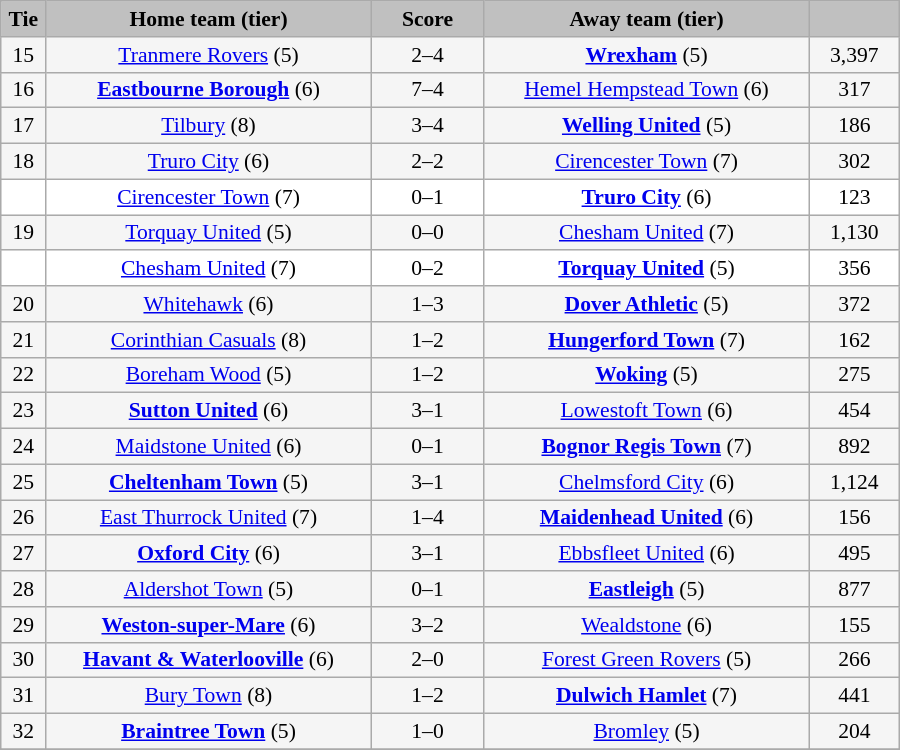<table class="wikitable" style="width: 600px; background:WhiteSmoke; text-align:center; font-size:90%">
<tr>
<td scope="col" style="width:  5.00%; background:silver;"><strong>Tie</strong></td>
<td scope="col" style="width: 36.25%; background:silver;"><strong>Home team (tier)</strong></td>
<td scope="col" style="width: 12.50%; background:silver;"><strong>Score</strong></td>
<td scope="col" style="width: 36.25%; background:silver;"><strong>Away team (tier)</strong></td>
<td scope="col" style="width: 10.00%; background:silver;"><strong></strong></td>
</tr>
<tr>
<td>15</td>
<td><a href='#'>Tranmere Rovers</a> (5)</td>
<td>2–4</td>
<td><strong><a href='#'>Wrexham</a></strong> (5)</td>
<td>3,397</td>
</tr>
<tr>
<td>16</td>
<td><strong><a href='#'>Eastbourne Borough</a></strong> (6)</td>
<td>7–4</td>
<td><a href='#'>Hemel Hempstead Town</a> (6)</td>
<td>317</td>
</tr>
<tr>
<td>17</td>
<td><a href='#'>Tilbury</a> (8)</td>
<td>3–4</td>
<td><strong><a href='#'>Welling United</a></strong> (5)</td>
<td>186</td>
</tr>
<tr>
<td>18</td>
<td><a href='#'>Truro City</a> (6)</td>
<td>2–2</td>
<td><a href='#'>Cirencester Town</a> (7)</td>
<td>302</td>
</tr>
<tr style="background:white;">
<td><em></em></td>
<td><a href='#'>Cirencester Town</a> (7)</td>
<td>0–1</td>
<td><strong><a href='#'>Truro City</a></strong> (6)</td>
<td>123</td>
</tr>
<tr>
<td>19</td>
<td><a href='#'>Torquay United</a> (5)</td>
<td>0–0</td>
<td><a href='#'>Chesham United</a> (7)</td>
<td>1,130</td>
</tr>
<tr style="background:white;">
<td><em></em></td>
<td><a href='#'>Chesham United</a> (7)</td>
<td>0–2</td>
<td><strong><a href='#'>Torquay United</a></strong> (5)</td>
<td>356</td>
</tr>
<tr>
<td>20</td>
<td><a href='#'>Whitehawk</a> (6)</td>
<td>1–3</td>
<td><strong><a href='#'>Dover Athletic</a></strong> (5)</td>
<td>372</td>
</tr>
<tr>
<td>21</td>
<td><a href='#'>Corinthian Casuals</a> (8)</td>
<td>1–2</td>
<td><strong><a href='#'>Hungerford Town</a></strong> (7)</td>
<td>162</td>
</tr>
<tr>
<td>22</td>
<td><a href='#'>Boreham Wood</a> (5)</td>
<td>1–2</td>
<td><strong><a href='#'>Woking</a></strong> (5)</td>
<td>275</td>
</tr>
<tr>
<td>23</td>
<td><strong><a href='#'>Sutton United</a></strong> (6)</td>
<td>3–1</td>
<td><a href='#'>Lowestoft Town</a> (6)</td>
<td>454</td>
</tr>
<tr>
<td>24</td>
<td><a href='#'>Maidstone United</a> (6)</td>
<td>0–1</td>
<td><strong><a href='#'>Bognor Regis Town</a></strong> (7)</td>
<td>892</td>
</tr>
<tr>
<td>25</td>
<td><strong><a href='#'>Cheltenham Town</a></strong> (5)</td>
<td>3–1</td>
<td><a href='#'>Chelmsford City</a> (6)</td>
<td>1,124</td>
</tr>
<tr>
<td>26</td>
<td><a href='#'>East Thurrock United</a> (7)</td>
<td>1–4</td>
<td><strong><a href='#'>Maidenhead United</a></strong> (6)</td>
<td>156</td>
</tr>
<tr>
<td>27</td>
<td><strong><a href='#'>Oxford City</a></strong> (6)</td>
<td>3–1</td>
<td><a href='#'>Ebbsfleet United</a> (6)</td>
<td>495</td>
</tr>
<tr>
<td>28</td>
<td><a href='#'>Aldershot Town</a> (5)</td>
<td>0–1</td>
<td><strong><a href='#'>Eastleigh</a></strong> (5)</td>
<td>877</td>
</tr>
<tr>
<td>29</td>
<td><strong><a href='#'>Weston-super-Mare</a></strong> (6)</td>
<td>3–2</td>
<td><a href='#'>Wealdstone</a> (6)</td>
<td>155</td>
</tr>
<tr>
<td>30</td>
<td><strong><a href='#'>Havant & Waterlooville</a></strong> (6)</td>
<td>2–0</td>
<td><a href='#'>Forest Green Rovers</a> (5)</td>
<td>266</td>
</tr>
<tr>
<td>31</td>
<td><a href='#'>Bury Town</a> (8)</td>
<td>1–2</td>
<td><strong><a href='#'>Dulwich Hamlet</a></strong> (7)</td>
<td>441</td>
</tr>
<tr>
<td>32</td>
<td><strong><a href='#'>Braintree Town</a></strong> (5)</td>
<td>1–0</td>
<td><a href='#'>Bromley</a> (5)</td>
<td>204</td>
</tr>
<tr>
</tr>
</table>
